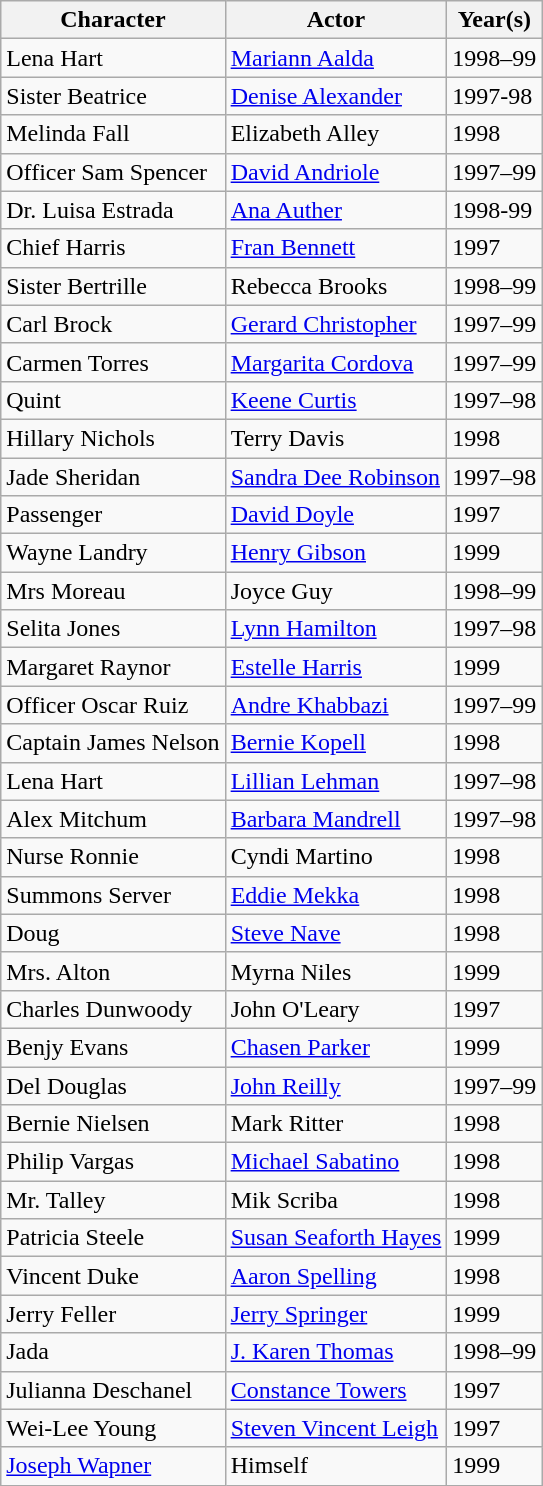<table class="wikitable sortable">
<tr>
<th>Character</th>
<th>Actor</th>
<th>Year(s)</th>
</tr>
<tr>
<td>Lena Hart</td>
<td><a href='#'>Mariann Aalda</a></td>
<td>1998–99</td>
</tr>
<tr>
<td>Sister Beatrice</td>
<td><a href='#'>Denise Alexander</a></td>
<td>1997-98</td>
</tr>
<tr>
<td>Melinda Fall</td>
<td>Elizabeth Alley</td>
<td>1998</td>
</tr>
<tr>
<td>Officer Sam Spencer</td>
<td><a href='#'>David Andriole</a></td>
<td>1997–99</td>
</tr>
<tr>
<td>Dr. Luisa Estrada</td>
<td><a href='#'>Ana Auther</a></td>
<td>1998-99</td>
</tr>
<tr>
<td>Chief Harris</td>
<td><a href='#'>Fran Bennett</a></td>
<td>1997</td>
</tr>
<tr>
<td>Sister Bertrille</td>
<td>Rebecca Brooks</td>
<td>1998–99</td>
</tr>
<tr>
<td>Carl Brock</td>
<td><a href='#'>Gerard Christopher</a></td>
<td>1997–99</td>
</tr>
<tr>
<td>Carmen Torres</td>
<td><a href='#'>Margarita Cordova</a></td>
<td>1997–99</td>
</tr>
<tr>
<td>Quint</td>
<td><a href='#'>Keene Curtis</a></td>
<td>1997–98</td>
</tr>
<tr>
<td>Hillary Nichols</td>
<td>Terry Davis</td>
<td>1998</td>
</tr>
<tr>
<td>Jade Sheridan</td>
<td><a href='#'>Sandra Dee Robinson</a></td>
<td>1997–98</td>
</tr>
<tr>
<td>Passenger</td>
<td><a href='#'>David Doyle</a></td>
<td>1997</td>
</tr>
<tr>
<td>Wayne Landry</td>
<td><a href='#'>Henry Gibson</a></td>
<td>1999</td>
</tr>
<tr>
<td>Mrs Moreau</td>
<td>Joyce Guy</td>
<td>1998–99</td>
</tr>
<tr>
<td>Selita Jones</td>
<td><a href='#'>Lynn Hamilton</a></td>
<td>1997–98</td>
</tr>
<tr>
<td>Margaret Raynor</td>
<td><a href='#'>Estelle Harris</a></td>
<td>1999</td>
</tr>
<tr>
<td>Officer Oscar Ruiz</td>
<td><a href='#'>Andre Khabbazi</a></td>
<td>1997–99</td>
</tr>
<tr>
<td>Captain James Nelson</td>
<td><a href='#'>Bernie Kopell</a></td>
<td>1998</td>
</tr>
<tr>
<td>Lena Hart</td>
<td><a href='#'>Lillian Lehman</a></td>
<td>1997–98</td>
</tr>
<tr>
<td>Alex Mitchum</td>
<td><a href='#'>Barbara Mandrell</a></td>
<td>1997–98</td>
</tr>
<tr>
<td>Nurse Ronnie</td>
<td>Cyndi Martino</td>
<td>1998</td>
</tr>
<tr>
<td>Summons Server</td>
<td><a href='#'>Eddie Mekka</a></td>
<td>1998</td>
</tr>
<tr>
<td>Doug</td>
<td><a href='#'>Steve Nave</a></td>
<td>1998</td>
</tr>
<tr>
<td>Mrs. Alton</td>
<td>Myrna Niles</td>
<td>1999</td>
</tr>
<tr>
<td>Charles Dunwoody</td>
<td>John O'Leary</td>
<td>1997</td>
</tr>
<tr>
<td>Benjy Evans</td>
<td><a href='#'>Chasen Parker</a></td>
<td>1999</td>
</tr>
<tr>
<td>Del Douglas</td>
<td><a href='#'>John Reilly</a></td>
<td>1997–99</td>
</tr>
<tr>
<td>Bernie Nielsen</td>
<td>Mark Ritter</td>
<td>1998</td>
</tr>
<tr>
<td>Philip Vargas</td>
<td><a href='#'>Michael Sabatino</a></td>
<td>1998</td>
</tr>
<tr>
<td>Mr. Talley</td>
<td>Mik Scriba</td>
<td>1998</td>
</tr>
<tr>
<td>Patricia Steele</td>
<td><a href='#'>Susan Seaforth Hayes</a></td>
<td>1999</td>
</tr>
<tr>
<td>Vincent Duke</td>
<td><a href='#'>Aaron Spelling</a></td>
<td>1998</td>
</tr>
<tr>
<td>Jerry Feller</td>
<td><a href='#'>Jerry Springer</a></td>
<td>1999</td>
</tr>
<tr>
<td>Jada</td>
<td><a href='#'>J. Karen Thomas</a></td>
<td>1998–99</td>
</tr>
<tr>
<td>Julianna Deschanel</td>
<td><a href='#'>Constance Towers</a></td>
<td>1997</td>
</tr>
<tr>
<td>Wei-Lee Young</td>
<td><a href='#'>Steven Vincent Leigh</a></td>
<td>1997</td>
</tr>
<tr>
<td><a href='#'>Joseph Wapner</a></td>
<td>Himself</td>
<td>1999</td>
</tr>
</table>
